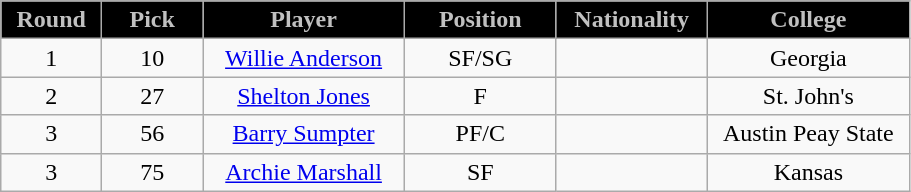<table class="wikitable sortable sortable">
<tr>
<th style="background:#000000; color:#c0c0c0" width="10%">Round</th>
<th style="background:#000000; color:#c0c0c0" width="10%">Pick</th>
<th style="background:#000000; color:#c0c0c0" width="20%">Player</th>
<th style="background:#000000; color:#c0c0c0" width="15%">Position</th>
<th style="background:#000000; color:#c0c0c0" width="15%">Nationality</th>
<th style="background:#000000; color:#c0c0c0" width="20%">College</th>
</tr>
<tr style="text-align: center">
<td>1</td>
<td>10</td>
<td><a href='#'>Willie Anderson</a></td>
<td>SF/SG</td>
<td></td>
<td>Georgia</td>
</tr>
<tr style="text-align: center">
<td>2</td>
<td>27</td>
<td><a href='#'>Shelton Jones</a></td>
<td>F</td>
<td></td>
<td>St. John's</td>
</tr>
<tr style="text-align: center">
<td>3</td>
<td>56</td>
<td><a href='#'>Barry Sumpter</a></td>
<td>PF/C</td>
<td></td>
<td>Austin Peay State</td>
</tr>
<tr style="text-align: center">
<td>3</td>
<td>75</td>
<td><a href='#'>Archie Marshall</a></td>
<td>SF</td>
<td></td>
<td>Kansas</td>
</tr>
</table>
